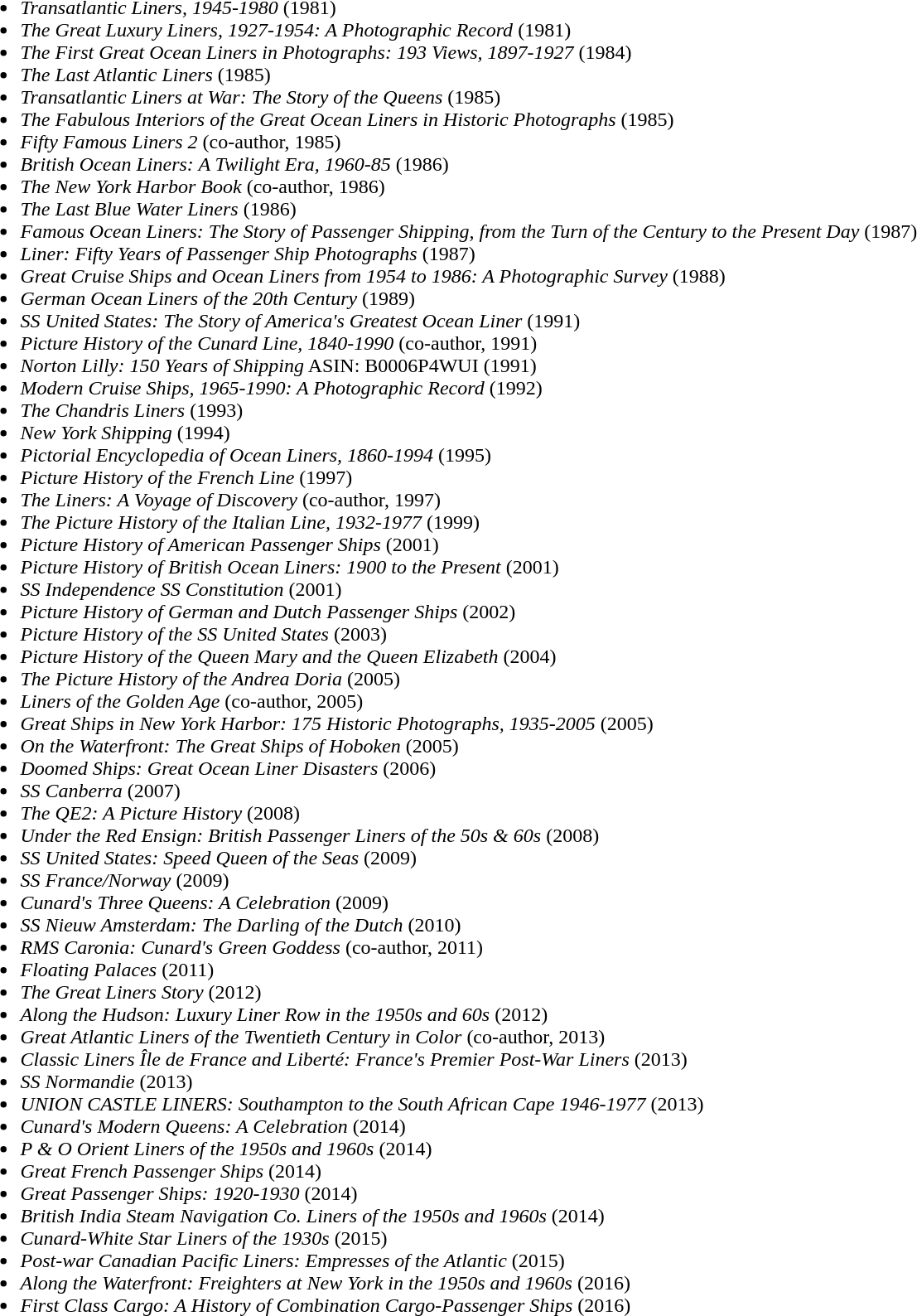<table>
<tr>
<td valign="top"><br><ul><li><em>Transatlantic Liners, 1945-1980</em>  (1981)</li><li><em>The Great Luxury Liners, 1927-1954: A Photographic Record</em>  (1981)</li><li><em>The First Great Ocean Liners in Photographs: 193 Views, 1897-1927</em>  (1984)</li><li><em>The Last Atlantic Liners</em>  (1985)</li><li><em>Transatlantic Liners at War: The Story of the Queens</em>  (1985)</li><li><em>The Fabulous Interiors of the Great Ocean Liners in Historic Photographs</em>  (1985)</li><li><em>Fifty Famous Liners 2</em>  (co-author, 1985)</li><li><em>British Ocean Liners: A Twilight Era, 1960-85</em>  (1986)</li><li><em>The New York Harbor Book</em>  (co-author, 1986)</li><li><em>The Last Blue Water Liners</em>  (1986)</li><li><em>Famous Ocean Liners: The Story of Passenger Shipping, from the Turn of the Century to the Present Day</em>  (1987)</li><li><em>Liner: Fifty Years of Passenger Ship Photographs</em>  (1987)</li><li><em>Great Cruise Ships and Ocean Liners from 1954 to 1986: A Photographic Survey</em>  (1988)</li><li><em>German Ocean Liners of the 20th Century</em>  (1989)</li><li><em>SS United States: The Story of America's Greatest Ocean Liner</em>  (1991)</li><li><em>Picture History of the Cunard Line, 1840-1990</em>  (co-author, 1991)</li><li><em>Norton Lilly: 150 Years of Shipping</em> ASIN: B0006P4WUI (1991)</li><li><em>Modern Cruise Ships, 1965-1990: A Photographic Record</em>  (1992)</li><li><em>The Chandris Liners</em>  (1993)</li><li><em>New York Shipping</em>  (1994)</li><li><em>Pictorial Encyclopedia of Ocean Liners, 1860-1994</em>  (1995)</li><li><em>Picture History of the French Line</em>  (1997)</li><li><em>The Liners: A Voyage of Discovery</em>  (co-author, 1997)</li><li><em>The Picture History of the Italian Line, 1932-1977</em>  (1999)</li><li><em>Picture History of American Passenger Ships</em>  (2001)</li><li><em>Picture History of British Ocean Liners: 1900 to the Present</em>  (2001)</li><li><em>SS Independence SS Constitution</em>  (2001)</li><li><em>Picture History of German and Dutch Passenger Ships</em>  (2002)</li><li><em>Picture History of the SS United States</em>  (2003)</li><li><em>Picture History of the Queen Mary and the Queen Elizabeth</em>  (2004)</li><li><em>The Picture History of the Andrea Doria</em>  (2005)</li><li><em>Liners of the Golden Age</em>  (co-author, 2005)</li><li><em>Great Ships in New York Harbor: 175 Historic Photographs, 1935-2005</em>  (2005)</li><li><em>On the Waterfront: The Great Ships of Hoboken</em>  (2005)</li><li><em>Doomed Ships: Great Ocean Liner Disasters</em>  (2006)</li><li><em>SS Canberra</em>  (2007)</li><li><em>The QE2: A Picture History</em> (2008)</li><li><em>Under the Red Ensign: British Passenger Liners of the 50s & 60s</em>  (2008)</li><li><em>SS United States: Speed Queen of the Seas</em>  (2009)</li><li><em>SS  France/Norway</em>  (2009)</li><li><em>Cunard's Three Queens: A Celebration</em>  (2009)</li><li><em>SS Nieuw Amsterdam: The Darling of the Dutch</em>  (2010)</li><li><em>RMS Caronia: Cunard's Green Goddess</em>  (co-author, 2011)</li><li><em>Floating Palaces</em>  (2011)</li><li><em>The Great Liners Story</em>  (2012)</li><li><em>Along the Hudson: Luxury Liner Row in the 1950s and 60s</em>  (2012)</li><li><em>Great Atlantic Liners of the Twentieth Century in Color</em>  (co-author, 2013)</li><li><em>Classic Liners Île de France and Liberté: France's Premier Post-War Liners</em>  (2013)</li><li><em>SS Normandie</em>  (2013)</li><li><em>UNION CASTLE LINERS: Southampton to the South African Cape 1946-1977</em>  (2013)</li><li><em>Cunard's Modern Queens: A Celebration</em>  (2014)</li><li><em>P & O Orient Liners of the 1950s and 1960s</em>  (2014)</li><li><em>Great French Passenger Ships</em>  (2014)</li><li><em>Great Passenger Ships: 1920-1930</em>  (2014)</li><li><em>British India Steam Navigation Co. Liners of the 1950s and 1960s</em>  (2014)</li><li><em>Cunard-White Star Liners of the 1930s</em>  (2015)</li><li><em>Post-war Canadian Pacific Liners: Empresses of the Atlantic</em>  (2015)</li><li><em>Along the Waterfront: Freighters at New York in the 1950s and 1960s</em>  (2016)</li><li><em>First Class Cargo: A History of Combination Cargo-Passenger Ships</em>  (2016)</li></ul></td>
</tr>
</table>
